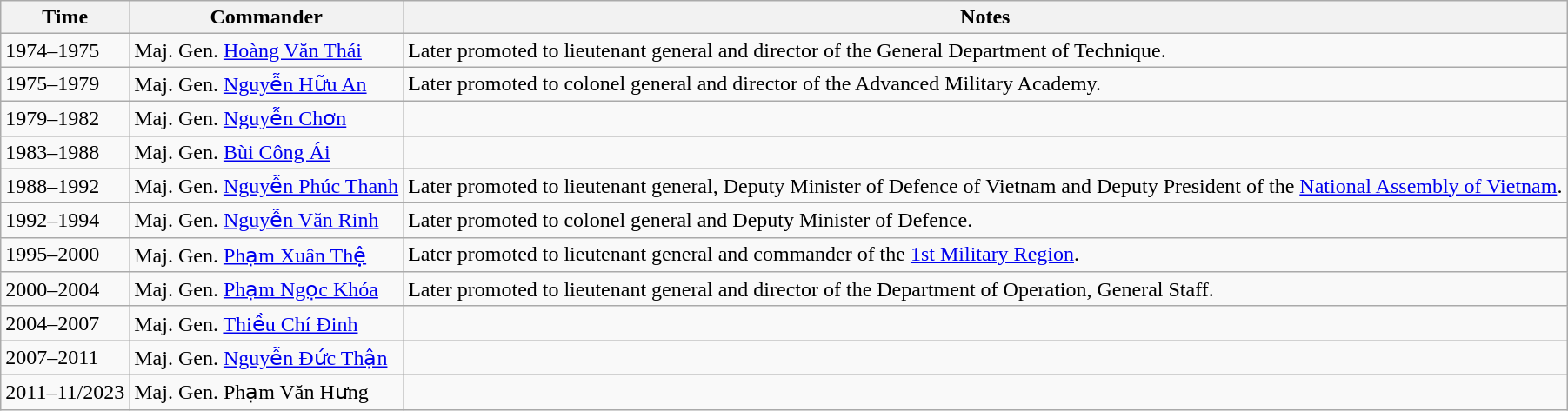<table class="wikitable">
<tr>
<th>Time</th>
<th>Commander</th>
<th>Notes</th>
</tr>
<tr>
<td>1974–1975</td>
<td>Maj. Gen. <a href='#'>Hoàng Văn Thái</a></td>
<td>Later promoted to lieutenant general and director of the General Department of Technique.</td>
</tr>
<tr>
<td>1975–1979</td>
<td>Maj. Gen. <a href='#'>Nguyễn Hữu An</a></td>
<td>Later promoted to colonel general and director of the Advanced Military Academy.</td>
</tr>
<tr>
<td>1979–1982</td>
<td>Maj. Gen. <a href='#'>Nguyễn Chơn</a></td>
<td></td>
</tr>
<tr>
<td>1983–1988</td>
<td>Maj. Gen. <a href='#'>Bùi Công Ái</a></td>
<td></td>
</tr>
<tr>
<td>1988–1992</td>
<td>Maj. Gen. <a href='#'>Nguyễn Phúc Thanh</a></td>
<td>Later promoted to lieutenant general, Deputy Minister of Defence of Vietnam and Deputy President of the <a href='#'>National Assembly of Vietnam</a>.</td>
</tr>
<tr>
<td>1992–1994</td>
<td>Maj. Gen. <a href='#'>Nguyễn Văn Rinh</a></td>
<td>Later promoted to colonel general and Deputy Minister of Defence.</td>
</tr>
<tr>
<td>1995–2000</td>
<td>Maj. Gen. <a href='#'>Phạm Xuân Thệ</a></td>
<td>Later promoted to lieutenant general and commander of the <a href='#'>1st Military Region</a>.</td>
</tr>
<tr>
<td>2000–2004</td>
<td>Maj. Gen. <a href='#'>Phạm Ngọc Khóa</a></td>
<td>Later promoted to lieutenant general and director of the Department of Operation, General Staff.</td>
</tr>
<tr>
<td>2004–2007</td>
<td>Maj. Gen. <a href='#'>Thiều Chí Đinh</a></td>
<td></td>
</tr>
<tr>
<td>2007–2011</td>
<td>Maj. Gen. <a href='#'>Nguyễn Đức Thận</a></td>
<td></td>
</tr>
<tr>
<td>2011–11/2023</td>
<td>Maj. Gen. Phạm Văn Hưng</td>
<td></td>
</tr>
</table>
